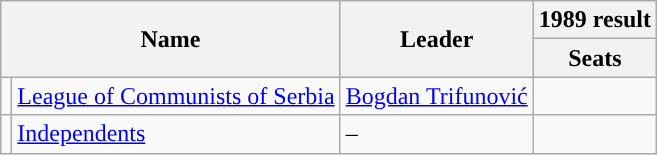<table class="wikitable" style="text-align:left">
<tr>
<th colspan="2" rowspan="2">Name</th>
<th rowspan="2">Leader</th>
<th>1989 result</th>
</tr>
<tr>
<th>Seats</th>
</tr>
<tr>
<td style="background:"></td>
<td><a href='#'>League of Communists of Serbia</a></td>
<td><a href='#'>Bogdan Trifunović</a></td>
<td></td>
</tr>
<tr>
<td style="background:"></td>
<td><a href='#'>Independents</a></td>
<td>–</td>
<td></td>
</tr>
</table>
